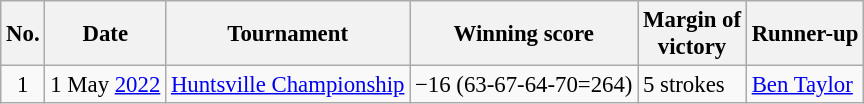<table class="wikitable" style="font-size:95%;">
<tr>
<th>No.</th>
<th>Date</th>
<th>Tournament</th>
<th>Winning score</th>
<th>Margin of<br>victory</th>
<th>Runner-up</th>
</tr>
<tr>
<td align=center>1</td>
<td align=right>1 May <a href='#'>2022</a></td>
<td><a href='#'>Huntsville Championship</a></td>
<td>−16 (63-67-64-70=264)</td>
<td>5 strokes</td>
<td> <a href='#'>Ben Taylor</a></td>
</tr>
</table>
